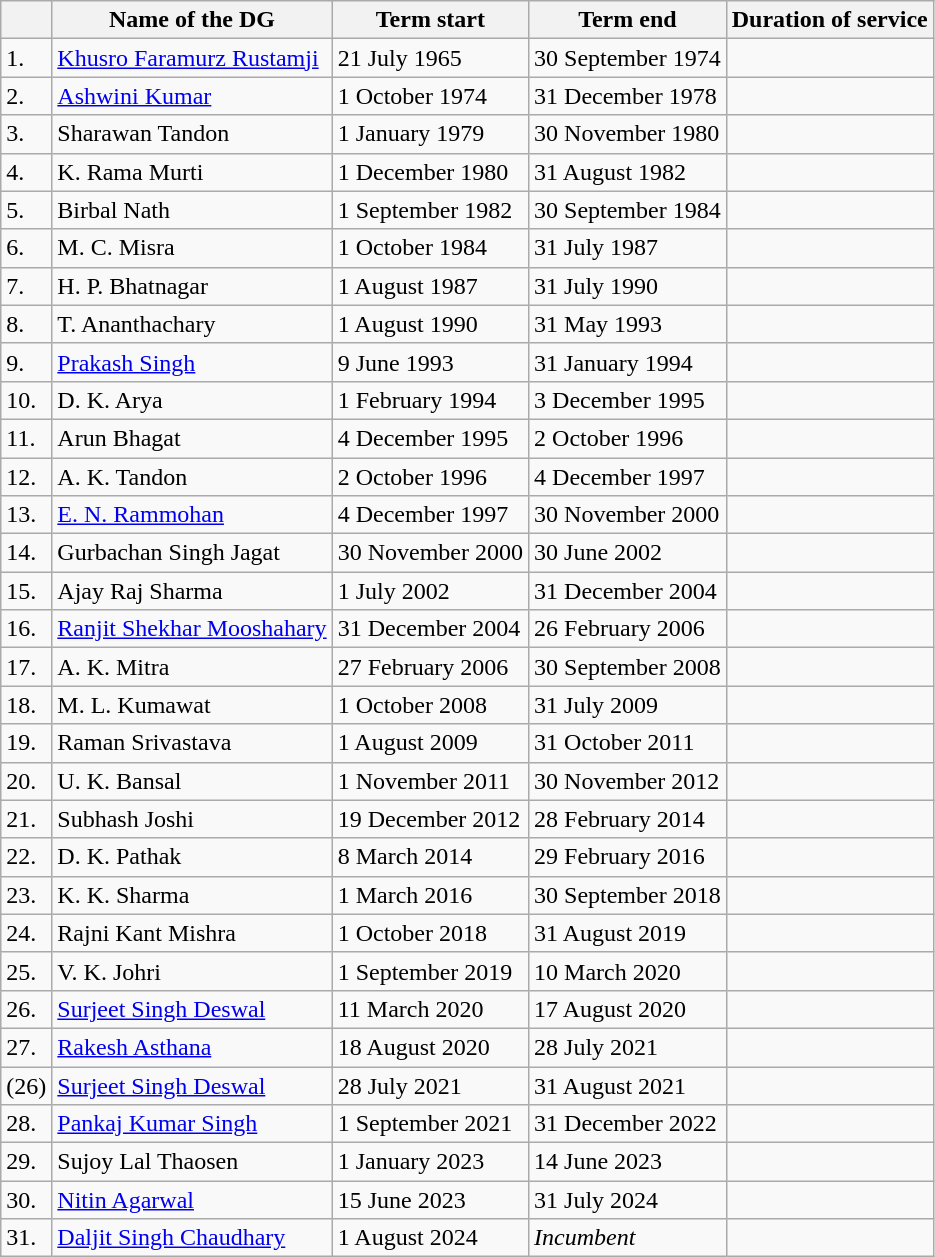<table class="wikitable">
<tr>
<th></th>
<th>Name of the DG</th>
<th>Term start</th>
<th>Term end</th>
<th>Duration of service</th>
</tr>
<tr>
<td>1.</td>
<td><a href='#'>Khusro Faramurz Rustamji</a></td>
<td>21 July 1965</td>
<td>30 September 1974</td>
<td></td>
</tr>
<tr>
<td>2.</td>
<td><a href='#'>Ashwini Kumar</a></td>
<td>1 October 1974</td>
<td>31 December 1978</td>
<td></td>
</tr>
<tr>
<td>3.</td>
<td>Sharawan Tandon</td>
<td>1 January 1979</td>
<td>30 November 1980</td>
<td></td>
</tr>
<tr>
<td>4.</td>
<td>K. Rama Murti</td>
<td>1 December 1980</td>
<td>31 August 1982</td>
<td></td>
</tr>
<tr>
<td>5.</td>
<td>Birbal Nath</td>
<td>1 September 1982</td>
<td>30 September 1984</td>
<td></td>
</tr>
<tr>
<td>6.</td>
<td>M. C. Misra</td>
<td>1 October 1984</td>
<td>31 July 1987</td>
<td></td>
</tr>
<tr>
<td>7.</td>
<td>H. P. Bhatnagar</td>
<td>1 August 1987</td>
<td>31 July 1990</td>
<td></td>
</tr>
<tr>
<td>8.</td>
<td>T. Ananthachary</td>
<td>1 August 1990</td>
<td>31 May 1993</td>
<td></td>
</tr>
<tr>
<td>9.</td>
<td><a href='#'>Prakash Singh</a></td>
<td>9 June 1993</td>
<td>31 January 1994</td>
<td></td>
</tr>
<tr>
<td>10.</td>
<td>D. K. Arya</td>
<td>1 February 1994</td>
<td>3 December 1995</td>
<td></td>
</tr>
<tr>
<td>11.</td>
<td>Arun Bhagat</td>
<td>4 December 1995</td>
<td>2 October 1996</td>
<td></td>
</tr>
<tr>
<td>12.</td>
<td>A. K. Tandon</td>
<td>2 October 1996</td>
<td>4 December 1997</td>
<td></td>
</tr>
<tr>
<td>13.</td>
<td><a href='#'>E. N. Rammohan</a></td>
<td>4 December 1997</td>
<td>30 November 2000</td>
<td></td>
</tr>
<tr>
<td>14.</td>
<td>Gurbachan Singh Jagat</td>
<td>30 November 2000</td>
<td>30 June 2002</td>
<td></td>
</tr>
<tr>
<td>15.</td>
<td>Ajay Raj Sharma</td>
<td>1 July 2002</td>
<td>31 December 2004</td>
<td></td>
</tr>
<tr>
<td>16.</td>
<td><a href='#'>Ranjit Shekhar Mooshahary</a></td>
<td>31 December 2004</td>
<td>26 February 2006</td>
<td></td>
</tr>
<tr>
<td>17.</td>
<td>A. K. Mitra</td>
<td>27 February 2006</td>
<td>30 September 2008</td>
<td></td>
</tr>
<tr>
<td>18.</td>
<td>M. L. Kumawat</td>
<td>1 October 2008</td>
<td>31 July 2009</td>
<td></td>
</tr>
<tr>
<td>19.</td>
<td>Raman Srivastava</td>
<td>1 August 2009</td>
<td>31 October 2011</td>
<td></td>
</tr>
<tr>
<td>20.</td>
<td>U. K. Bansal</td>
<td>1 November 2011</td>
<td>30 November 2012</td>
<td></td>
</tr>
<tr>
<td>21.</td>
<td>Subhash Joshi</td>
<td>19 December 2012</td>
<td>28 February 2014</td>
<td></td>
</tr>
<tr>
<td>22.</td>
<td>D. K. Pathak</td>
<td>8 March 2014</td>
<td>29 February 2016</td>
<td></td>
</tr>
<tr>
<td>23.</td>
<td>K. K. Sharma</td>
<td>1 March 2016</td>
<td>30 September 2018</td>
<td></td>
</tr>
<tr>
<td>24.</td>
<td>Rajni Kant Mishra</td>
<td>1 October 2018</td>
<td>31 August 2019</td>
<td></td>
</tr>
<tr>
<td>25.</td>
<td>V. K. Johri</td>
<td>1 September 2019</td>
<td>10 March 2020</td>
<td></td>
</tr>
<tr>
<td>26.</td>
<td><a href='#'>Surjeet Singh Deswal</a></td>
<td>11 March 2020</td>
<td>17 August 2020</td>
<td></td>
</tr>
<tr>
<td>27.</td>
<td><a href='#'>Rakesh Asthana</a></td>
<td>18 August 2020</td>
<td>28 July 2021</td>
<td></td>
</tr>
<tr>
<td>(26)</td>
<td><a href='#'>Surjeet Singh Deswal</a></td>
<td>28 July 2021</td>
<td>31 August 2021</td>
<td></td>
</tr>
<tr>
<td>28.</td>
<td><a href='#'>Pankaj Kumar Singh</a></td>
<td>1 September 2021</td>
<td>31 December 2022</td>
<td></td>
</tr>
<tr>
<td>29.</td>
<td>Sujoy Lal Thaosen</td>
<td>1 January 2023</td>
<td>14 June 2023</td>
<td></td>
</tr>
<tr>
<td>30.</td>
<td><a href='#'>Nitin Agarwal</a></td>
<td>15 June 2023</td>
<td>31 July 2024</td>
<td></td>
</tr>
<tr>
<td>31.</td>
<td><a href='#'>Daljit Singh Chaudhary</a></td>
<td>1 August 2024</td>
<td><em>Incumbent</em></td>
<td><em></em></td>
</tr>
</table>
